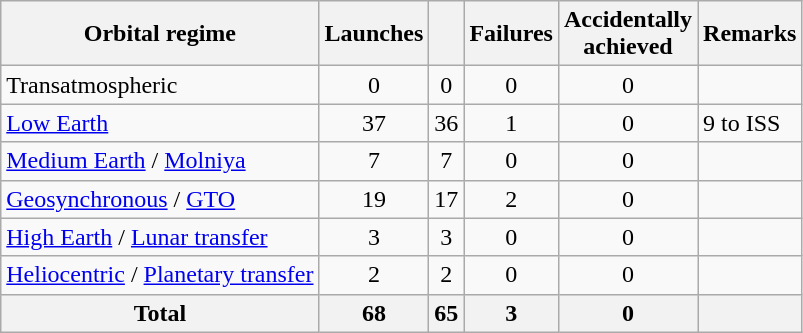<table class="wikitable sortable" style=text-align:center>
<tr>
<th>Orbital regime</th>
<th>Launches</th>
<th></th>
<th>Failures</th>
<th>Accidentally<br>achieved</th>
<th>Remarks</th>
</tr>
<tr>
<td align=left>Transatmospheric</td>
<td>0</td>
<td>0</td>
<td>0</td>
<td>0</td>
<td></td>
</tr>
<tr>
<td align=left><a href='#'>Low Earth</a></td>
<td>37</td>
<td>36</td>
<td>1</td>
<td>0</td>
<td align=left>9 to ISS</td>
</tr>
<tr>
<td align=left><a href='#'>Medium Earth</a> / <a href='#'>Molniya</a></td>
<td>7</td>
<td>7</td>
<td>0</td>
<td>0</td>
<td></td>
</tr>
<tr>
<td align=left><a href='#'>Geosynchronous</a> / <a href='#'>GTO</a></td>
<td>19</td>
<td>17</td>
<td>2</td>
<td>0</td>
<td></td>
</tr>
<tr>
<td align=left><a href='#'>High Earth</a> / <a href='#'>Lunar transfer</a></td>
<td>3</td>
<td>3</td>
<td>0</td>
<td>0</td>
<td></td>
</tr>
<tr>
<td align=left><a href='#'>Heliocentric</a> / <a href='#'>Planetary transfer</a></td>
<td>2</td>
<td>2</td>
<td>0</td>
<td>0</td>
<td></td>
</tr>
<tr class="sortbottom">
<th>Total</th>
<th>68</th>
<th>65</th>
<th>3</th>
<th>0</th>
<th></th>
</tr>
</table>
